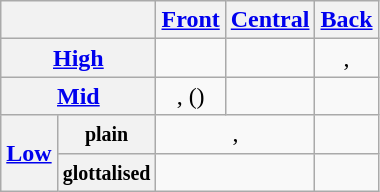<table class="wikitable" style="float:left; margin-right:2em; text-align:center">
<tr>
<th colspan="2"></th>
<th><a href='#'>Front</a></th>
<th><a href='#'>Central</a></th>
<th><a href='#'>Back</a></th>
</tr>
<tr>
<th colspan="2"><a href='#'>High</a></th>
<td align="center"> </td>
<td align="center"> </td>
<td align="center"> ,  </td>
</tr>
<tr>
<th colspan="2"><a href='#'>Mid</a></th>
<td align="center"> , () </td>
<td></td>
<td> </td>
</tr>
<tr>
<th rowspan="2"><a href='#'>Low</a></th>
<th><small>plain</small></th>
<td colspan="2"> ,  </td>
<td>  </td>
</tr>
<tr>
<th><small>glottalised</small></th>
<td colspan="2"> </td>
<td> </td>
</tr>
</table>
